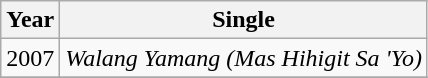<table class="wikitable">
<tr>
<th align="center">Year</th>
<th align="center">Single</th>
</tr>
<tr>
<td align="center" rowspan="1">2007</td>
<td align="left"><em>Walang Yamang (Mas Hihigit Sa 'Yo)</em></td>
</tr>
<tr>
</tr>
</table>
